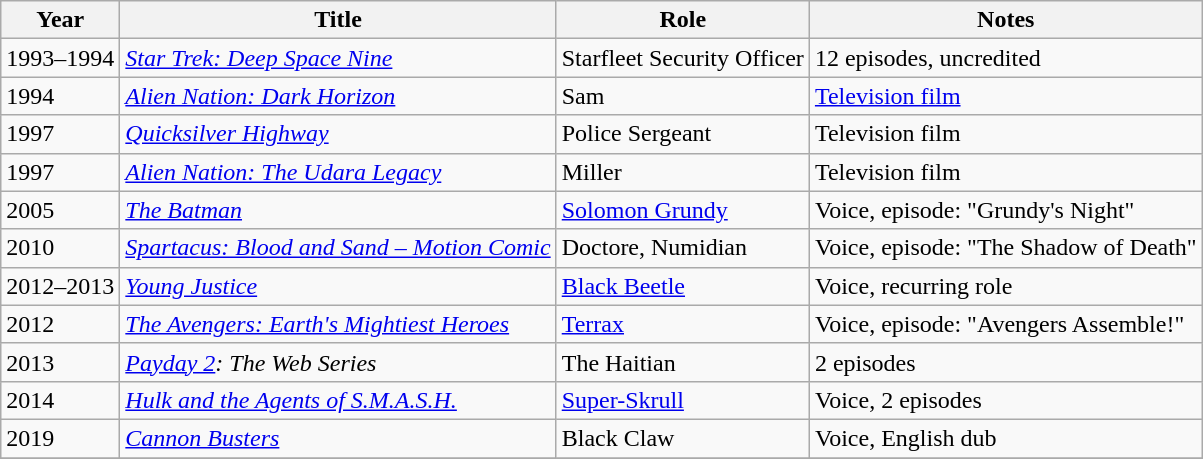<table class="wikitable sortable plainrowheaders" style="white-space:nowrap">
<tr>
<th>Year</th>
<th>Title</th>
<th>Role</th>
<th>Notes</th>
</tr>
<tr>
<td>1993–1994</td>
<td><em><a href='#'>Star Trek: Deep Space Nine</a></em></td>
<td>Starfleet Security Officer</td>
<td>12 episodes, uncredited</td>
</tr>
<tr>
<td>1994</td>
<td><em><a href='#'>Alien Nation: Dark Horizon</a></em></td>
<td>Sam</td>
<td><a href='#'>Television film</a></td>
</tr>
<tr>
<td>1997</td>
<td><em><a href='#'>Quicksilver Highway</a></em></td>
<td>Police Sergeant</td>
<td>Television film</td>
</tr>
<tr>
<td>1997</td>
<td><em><a href='#'>Alien Nation: The Udara Legacy</a></em></td>
<td>Miller</td>
<td>Television film</td>
</tr>
<tr>
<td>2005</td>
<td><em><a href='#'>The Batman</a></em></td>
<td><a href='#'>Solomon Grundy</a></td>
<td>Voice, episode: "Grundy's Night"</td>
</tr>
<tr>
<td>2010</td>
<td><em><a href='#'>Spartacus: Blood and Sand – Motion Comic</a></em></td>
<td>Doctore, Numidian</td>
<td>Voice, episode: "The Shadow of Death"</td>
</tr>
<tr>
<td>2012–2013</td>
<td><em><a href='#'>Young Justice</a></em></td>
<td><a href='#'>Black Beetle</a></td>
<td>Voice, recurring role</td>
</tr>
<tr>
<td>2012</td>
<td><em><a href='#'>The Avengers: Earth's Mightiest Heroes</a></em></td>
<td><a href='#'>Terrax</a></td>
<td>Voice, episode: "Avengers Assemble!"</td>
</tr>
<tr>
<td>2013</td>
<td><em><a href='#'>Payday 2</a>: The Web Series</em></td>
<td>The Haitian</td>
<td>2 episodes</td>
</tr>
<tr>
<td>2014</td>
<td><em><a href='#'>Hulk and the Agents of S.M.A.S.H.</a></em></td>
<td><a href='#'>Super-Skrull</a></td>
<td>Voice, 2 episodes</td>
</tr>
<tr>
<td>2019</td>
<td><em><a href='#'>Cannon Busters</a></em></td>
<td>Black Claw</td>
<td>Voice, English dub</td>
</tr>
<tr>
</tr>
</table>
